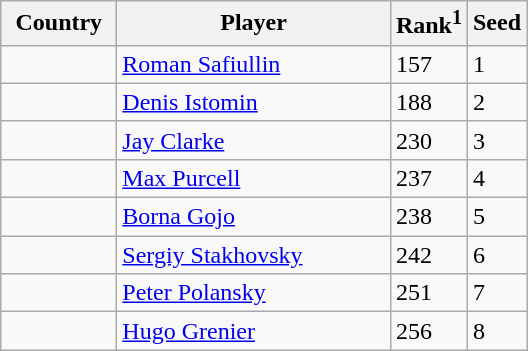<table class="sortable wikitable">
<tr>
<th width="70">Country</th>
<th width="175">Player</th>
<th>Rank<sup>1</sup></th>
<th>Seed</th>
</tr>
<tr>
<td></td>
<td><a href='#'>Roman Safiullin</a></td>
<td>157</td>
<td>1</td>
</tr>
<tr>
<td></td>
<td><a href='#'>Denis Istomin</a></td>
<td>188</td>
<td>2</td>
</tr>
<tr>
<td></td>
<td><a href='#'>Jay Clarke</a></td>
<td>230</td>
<td>3</td>
</tr>
<tr>
<td></td>
<td><a href='#'>Max Purcell</a></td>
<td>237</td>
<td>4</td>
</tr>
<tr>
<td></td>
<td><a href='#'>Borna Gojo</a></td>
<td>238</td>
<td>5</td>
</tr>
<tr>
<td></td>
<td><a href='#'>Sergiy Stakhovsky</a></td>
<td>242</td>
<td>6</td>
</tr>
<tr>
<td></td>
<td><a href='#'>Peter Polansky</a></td>
<td>251</td>
<td>7</td>
</tr>
<tr>
<td></td>
<td><a href='#'>Hugo Grenier</a></td>
<td>256</td>
<td>8</td>
</tr>
</table>
